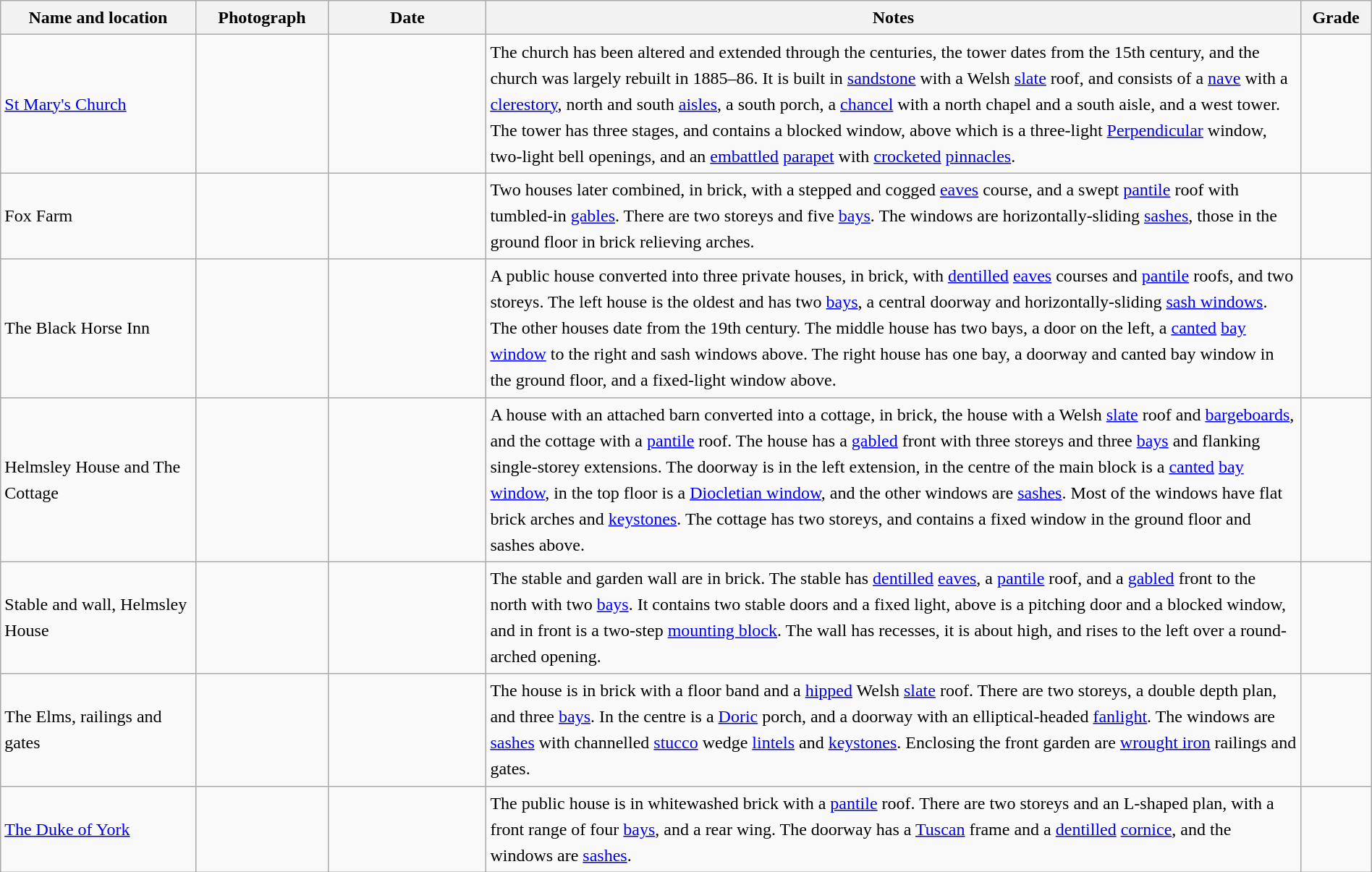<table class="wikitable sortable plainrowheaders" style="width:100%; border:0px; text-align:left; line-height:150%">
<tr>
<th scope="col"  style="width:150px">Name and location</th>
<th scope="col"  style="width:100px" class="unsortable">Photograph</th>
<th scope="col"  style="width:120px">Date</th>
<th scope="col"  style="width:650px" class="unsortable">Notes</th>
<th scope="col"  style="width:50px">Grade</th>
</tr>
<tr>
<td><a href='#'>St Mary's Church</a><br><small></small></td>
<td></td>
<td align="center"></td>
<td>The church has been altered and extended through the centuries, the tower dates from the 15th century, and the church was largely rebuilt in 1885–86.  It is built in <a href='#'>sandstone</a> with a Welsh <a href='#'>slate</a> roof, and consists of a <a href='#'>nave</a> with a <a href='#'>clerestory</a>, north and south <a href='#'>aisles</a>, a south porch, a <a href='#'>chancel</a> with a north chapel and a south aisle, and a west tower.  The tower has three stages, and contains a blocked window, above which is a three-light <a href='#'>Perpendicular</a> window, two-light bell openings, and an <a href='#'>embattled</a> <a href='#'>parapet</a> with <a href='#'>crocketed</a> <a href='#'>pinnacles</a>.</td>
<td align="center" ></td>
</tr>
<tr>
<td>Fox Farm<br><small></small></td>
<td></td>
<td align="center"></td>
<td>Two houses later combined, in brick, with a stepped and cogged <a href='#'>eaves</a> course, and a swept <a href='#'>pantile</a> roof with tumbled-in <a href='#'>gables</a>.  There are two storeys and five <a href='#'>bays</a>.  The windows are horizontally-sliding <a href='#'>sashes</a>, those in the ground floor in brick relieving arches.</td>
<td align="center" ></td>
</tr>
<tr>
<td>The Black Horse Inn<br><small></small></td>
<td></td>
<td align="center"></td>
<td>A public house converted into three private houses, in brick, with <a href='#'>dentilled</a> <a href='#'>eaves</a> courses and <a href='#'>pantile</a> roofs, and two storeys.  The left house is the oldest and has two <a href='#'>bays</a>, a central doorway and horizontally-sliding <a href='#'>sash windows</a>.  The other houses date from the 19th century.  The middle house has two bays, a door on the left, a <a href='#'>canted</a> <a href='#'>bay window</a> to the right and sash windows above.  The right house has one bay, a doorway and canted bay window in the ground floor, and a fixed-light window above.</td>
<td align="center" ></td>
</tr>
<tr>
<td>Helmsley House and The Cottage<br><small></small></td>
<td></td>
<td align="center"></td>
<td>A house with an attached barn converted into a cottage, in brick, the house with a Welsh <a href='#'>slate</a> roof and <a href='#'>bargeboards</a>, and the cottage with a <a href='#'>pantile</a> roof.  The house has a <a href='#'>gabled</a> front with three storeys and three <a href='#'>bays</a> and flanking single-storey extensions.  The doorway is in the left extension, in the centre of the main block is a <a href='#'>canted</a> <a href='#'>bay window</a>, in the top floor is a <a href='#'>Diocletian window</a>, and the other windows are <a href='#'>sashes</a>.  Most of the windows have flat brick arches and <a href='#'>keystones</a>.  The cottage has two storeys, and contains a fixed window in the ground floor and sashes above.</td>
<td align="center" ></td>
</tr>
<tr>
<td>Stable and wall, Helmsley House<br><small></small></td>
<td></td>
<td align="center"></td>
<td>The stable and garden wall are in brick.  The stable has <a href='#'>dentilled</a> <a href='#'>eaves</a>, a <a href='#'>pantile</a> roof, and a <a href='#'>gabled</a> front to the north with two <a href='#'>bays</a>.  It contains two stable doors and a fixed light, above is a pitching door and a blocked window, and in front is a two-step <a href='#'>mounting block</a>.  The wall has recesses, it is about  high, and rises to the left over a round-arched opening.</td>
<td align="center" ></td>
</tr>
<tr>
<td>The Elms, railings and gates<br><small></small></td>
<td></td>
<td align="center"></td>
<td>The house is in brick with a floor band and a <a href='#'>hipped</a> Welsh <a href='#'>slate</a> roof.  There are two storeys, a double depth plan, and three <a href='#'>bays</a>.  In the centre is a <a href='#'>Doric</a> porch, and a doorway with an elliptical-headed <a href='#'>fanlight</a>.  The windows are <a href='#'>sashes</a> with channelled <a href='#'>stucco</a> wedge <a href='#'>lintels</a> and <a href='#'>keystones</a>.  Enclosing the front garden are <a href='#'>wrought iron</a> railings and gates.</td>
<td align="center" ></td>
</tr>
<tr>
<td><a href='#'>The Duke of York</a><br><small></small></td>
<td></td>
<td align="center"></td>
<td>The public house is in whitewashed brick with a <a href='#'>pantile</a> roof.  There are two storeys and an L-shaped plan, with a front range of four <a href='#'>bays</a>, and a rear wing.  The doorway has a <a href='#'>Tuscan</a> frame and a <a href='#'>dentilled</a> <a href='#'>cornice</a>, and the windows are <a href='#'>sashes</a>.</td>
<td align="center" ></td>
</tr>
<tr>
</tr>
</table>
